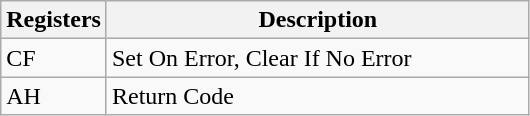<table class="wikitable">
<tr ---->
<th>Registers</th>
<th>Description</th>
</tr>
<tr ---->
<td width="20%">CF</td>
<td width="80%">Set On Error, Clear If No Error</td>
</tr>
<tr ---->
<td width="20%">AH</td>
<td width="80%">Return Code</td>
</tr>
</table>
